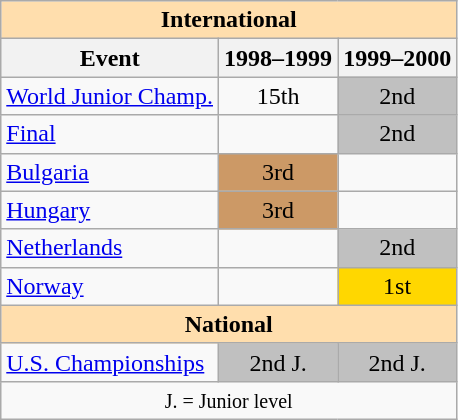<table class="wikitable" style="text-align:center">
<tr>
<th style="background-color: #ffdead; " colspan=3 align=center>International</th>
</tr>
<tr>
<th>Event</th>
<th>1998–1999</th>
<th>1999–2000</th>
</tr>
<tr>
<td align=left><a href='#'>World Junior Champ.</a></td>
<td>15th</td>
<td bgcolor=silver>2nd</td>
</tr>
<tr>
<td align=left> <a href='#'>Final</a></td>
<td></td>
<td bgcolor=silver>2nd</td>
</tr>
<tr>
<td align=left> <a href='#'>Bulgaria</a></td>
<td bgcolor=cc9966>3rd</td>
<td></td>
</tr>
<tr>
<td align=left> <a href='#'>Hungary</a></td>
<td bgcolor=cc9966>3rd</td>
<td></td>
</tr>
<tr>
<td align=left> <a href='#'>Netherlands</a></td>
<td></td>
<td bgcolor=silver>2nd</td>
</tr>
<tr>
<td align=left> <a href='#'>Norway</a></td>
<td></td>
<td bgcolor=gold>1st</td>
</tr>
<tr>
<th style="background-color: #ffdead; " colspan=3 align=center>National</th>
</tr>
<tr>
<td align=left><a href='#'>U.S. Championships</a></td>
<td bgcolor=silver>2nd J.</td>
<td bgcolor=silver>2nd J.</td>
</tr>
<tr>
<td colspan=3 align=center><small> J. = Junior level </small></td>
</tr>
</table>
